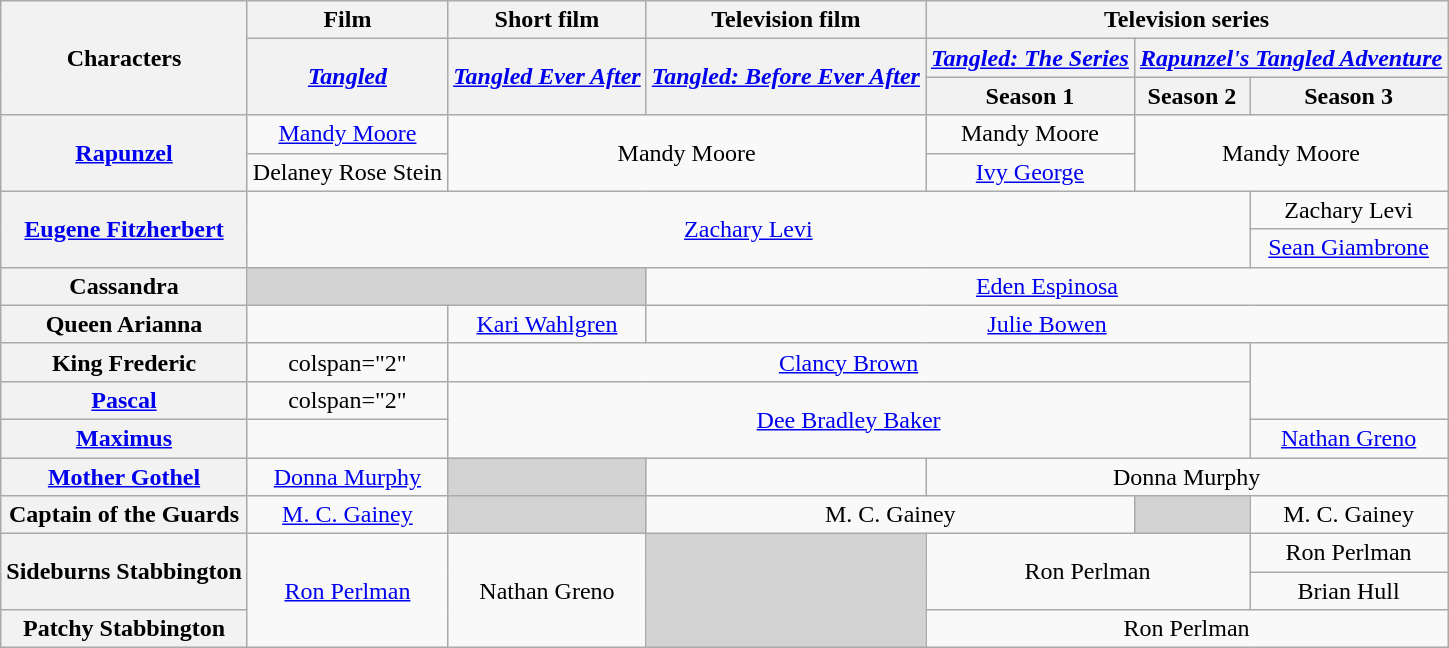<table class="wikitable" style="text-align:center;" "width:99%;">
<tr>
<th rowspan="3">Characters</th>
<th>Film</th>
<th>Short film</th>
<th>Television film</th>
<th colspan="3">Television series</th>
</tr>
<tr>
<th rowspan="2"><em><a href='#'>Tangled</a></em></th>
<th rowspan="2"><em><a href='#'>Tangled Ever After</a></em></th>
<th rowspan="2"><em><a href='#'>Tangled: Before Ever After</a></em></th>
<th><em><a href='#'>Tangled: The Series</a></em></th>
<th colspan="2"><em><a href='#'>Rapunzel's Tangled Adventure</a></em></th>
</tr>
<tr>
<th>Season 1</th>
<th>Season 2</th>
<th>Season 3</th>
</tr>
<tr>
<th rowspan="2"><a href='#'>Rapunzel</a></th>
<td><a href='#'>Mandy Moore</a></td>
<td rowspan="2" colspan="2">Mandy Moore</td>
<td>Mandy Moore</td>
<td colspan="2" rowspan="2">Mandy Moore</td>
</tr>
<tr>
<td>Delaney Rose Stein</td>
<td><a href='#'>Ivy George</a></td>
</tr>
<tr>
<th rowspan="2"><a href='#'>Eugene Fitzherbert</a></th>
<td rowspan="2" colspan="5"><a href='#'>Zachary Levi</a></td>
<td>Zachary Levi</td>
</tr>
<tr>
<td><a href='#'>Sean Giambrone</a></td>
</tr>
<tr>
<th>Cassandra</th>
<td colspan="2" style="background:#d3d3d3;"></td>
<td colspan="4"><a href='#'>Eden Espinosa</a></td>
</tr>
<tr>
<th>Queen Arianna</th>
<td></td>
<td><a href='#'>Kari Wahlgren</a></td>
<td colspan="4"><a href='#'>Julie Bowen</a></td>
</tr>
<tr>
<th>King Frederic</th>
<td>colspan="2" </td>
<td colspan="4"><a href='#'>Clancy Brown</a></td>
</tr>
<tr>
<th><a href='#'>Pascal</a></th>
<td>colspan="2" </td>
<td rowspan="2"  colspan="4"><a href='#'>Dee Bradley Baker</a></td>
</tr>
<tr>
<th><a href='#'>Maximus</a></th>
<td></td>
<td><a href='#'>Nathan Greno</a></td>
</tr>
<tr>
<th><a href='#'>Mother Gothel</a></th>
<td><a href='#'>Donna Murphy</a></td>
<td style="background:#d3d3d3;"></td>
<td></td>
<td colspan="3">Donna Murphy</td>
</tr>
<tr>
<th>Captain of the Guards</th>
<td><a href='#'>M. C. Gainey</a></td>
<td style="background:#d3d3d3;"></td>
<td colspan="2">M. C. Gainey</td>
<td style="background:#d3d3d3;"></td>
<td>M. C. Gainey</td>
</tr>
<tr>
<th rowspan="2">Sideburns Stabbington</th>
<td rowspan="3"><a href='#'>Ron Perlman</a></td>
<td rowspan="3">Nathan Greno</td>
<td rowspan="3" style="background:#d3d3d3;"></td>
<td rowspan="2" colspan="2">Ron Perlman</td>
<td>Ron Perlman</td>
</tr>
<tr>
<td>Brian Hull</td>
</tr>
<tr>
<th>Patchy Stabbington</th>
<td colspan="3">Ron Perlman</td>
</tr>
</table>
